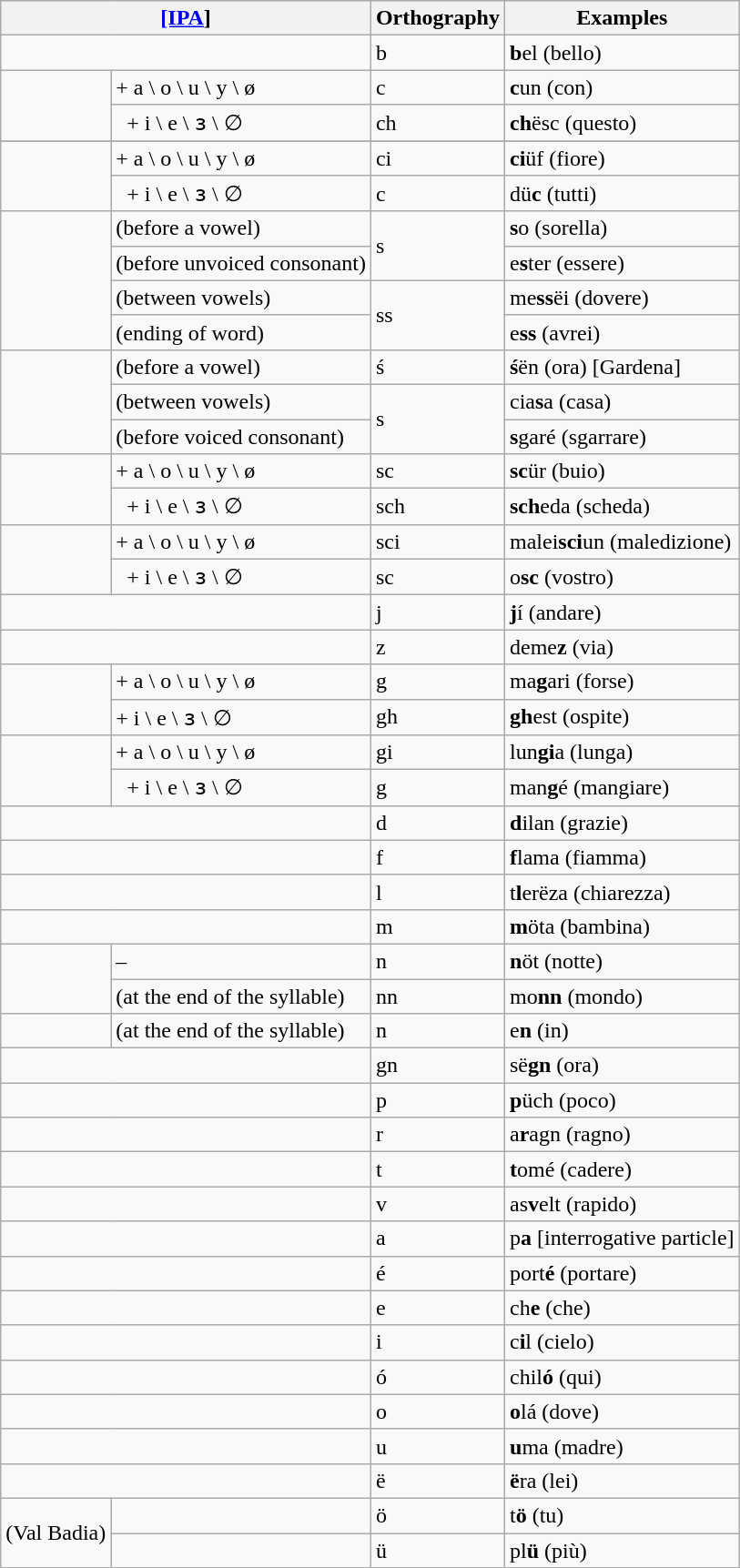<table class="wikitable">
<tr>
<th colspan="2"><a href='#'>[IPA</a>]</th>
<th>Orthography</th>
<th>Examples</th>
</tr>
<tr>
<td colspan="2"></td>
<td>b</td>
<td><strong>b</strong>el (bello)</td>
</tr>
<tr>
<td rowspan="2"></td>
<td>+ a \ o \ u \ y \ ø</td>
<td>c</td>
<td><strong>c</strong>un (con)</td>
</tr>
<tr>
<td>  + i \ e \ ɜ \ ∅</td>
<td>ch</td>
<td><strong>ch</strong>ësc (questo)</td>
</tr>
<tr>
</tr>
<tr>
<td rowspan="2"></td>
<td>+ a \ o \ u \ y \ ø</td>
<td>ci</td>
<td><strong>ci</strong>üf (fiore)</td>
</tr>
<tr>
<td>  + i \ e \ ɜ \ ∅</td>
<td>c</td>
<td>dü<strong>c</strong> (tutti)</td>
</tr>
<tr>
<td rowspan="4"></td>
<td>(before a vowel)</td>
<td rowspan="2">s</td>
<td><strong>s</strong>o (sorella)</td>
</tr>
<tr>
<td>(before unvoiced consonant)</td>
<td>e<strong>s</strong>ter (essere)</td>
</tr>
<tr>
<td>(between vowels)</td>
<td rowspan="2">ss</td>
<td>me<strong>ss</strong>ëi (dovere)</td>
</tr>
<tr>
<td>(ending of word)</td>
<td>e<strong>ss</strong> (avrei)</td>
</tr>
<tr>
<td rowspan="3"></td>
<td>(before a vowel)</td>
<td>ś</td>
<td><strong>ś</strong>ën (ora) [Gardena]</td>
</tr>
<tr>
<td>(between vowels)</td>
<td rowspan="2">s</td>
<td>cia<strong>s</strong>a (casa)</td>
</tr>
<tr>
<td>(before voiced consonant)</td>
<td><strong>s</strong>garé (sgarrare)</td>
</tr>
<tr>
<td rowspan="2"></td>
<td>+ a \ o \ u \ y \ ø</td>
<td>sc</td>
<td><strong>sc</strong>ür (buio)</td>
</tr>
<tr>
<td>  + i \ e \ ɜ \ ∅</td>
<td>sch</td>
<td><strong>sch</strong>eda (scheda)</td>
</tr>
<tr>
<td rowspan="2"></td>
<td>+ a \ o \ u \ y \ ø</td>
<td>sci</td>
<td>malei<strong>sci</strong>un (maledizione)</td>
</tr>
<tr>
<td>  + i \ e \ ɜ \ ∅</td>
<td>sc</td>
<td>o<strong>sc</strong> (vostro)</td>
</tr>
<tr>
<td colspan="2"></td>
<td>j</td>
<td><strong>j</strong>í (andare)</td>
</tr>
<tr>
<td colspan="2"></td>
<td>z</td>
<td>deme<strong>z</strong> (via)</td>
</tr>
<tr>
<td rowspan="2"></td>
<td>+ a \ o \ u \ y \ ø</td>
<td>g</td>
<td>ma<strong>g</strong>ari (forse)</td>
</tr>
<tr>
<td>+ i \ e \ ɜ \ ∅</td>
<td>gh</td>
<td><strong>gh</strong>est (ospite)</td>
</tr>
<tr>
<td rowspan="2"></td>
<td>+ a \ o \ u \ y \ ø</td>
<td>gi</td>
<td>lun<strong>gi</strong>a (lunga)</td>
</tr>
<tr>
<td>  + i \ e \ ɜ \ ∅</td>
<td>g</td>
<td>man<strong>g</strong>é (mangiare)</td>
</tr>
<tr>
<td colspan="2"></td>
<td>d</td>
<td><strong>d</strong>ilan (grazie)</td>
</tr>
<tr>
<td colspan="2"></td>
<td>f</td>
<td><strong>f</strong>lama (fiamma)</td>
</tr>
<tr>
<td colspan="2"></td>
<td>l</td>
<td>t<strong>l</strong>erëza (chiarezza)</td>
</tr>
<tr>
<td colspan="2"></td>
<td>m</td>
<td><strong>m</strong>öta (bambina)</td>
</tr>
<tr>
<td rowspan="2"></td>
<td>–</td>
<td>n</td>
<td><strong>n</strong>öt (notte)</td>
</tr>
<tr>
<td>(at the end of the syllable)</td>
<td>nn</td>
<td>mo<strong>nn</strong> (mondo)</td>
</tr>
<tr>
<td></td>
<td>(at the end of the syllable)</td>
<td>n</td>
<td>e<strong>n</strong> (in)</td>
</tr>
<tr>
<td colspan="2"></td>
<td>gn</td>
<td>së<strong>gn</strong> (ora)</td>
</tr>
<tr>
<td colspan="2"></td>
<td>p</td>
<td><strong>p</strong>üch (poco)</td>
</tr>
<tr>
<td colspan="2"></td>
<td>r</td>
<td>a<strong>r</strong>agn (ragno)</td>
</tr>
<tr>
<td colspan="2"></td>
<td>t</td>
<td><strong>t</strong>omé (cadere)</td>
</tr>
<tr>
<td colspan="2"></td>
<td>v</td>
<td>as<strong>v</strong>elt (rapido)</td>
</tr>
<tr>
<td colspan="2"></td>
<td>a</td>
<td>p<strong>a</strong> [interrogative particle]</td>
</tr>
<tr>
<td colspan="2"></td>
<td>é</td>
<td>port<strong>é</strong> (portare)</td>
</tr>
<tr>
<td colspan="2"></td>
<td>e</td>
<td>ch<strong>e</strong> (che)</td>
</tr>
<tr>
<td colspan="2"></td>
<td>i</td>
<td>c<strong>i</strong>l (cielo)</td>
</tr>
<tr>
<td colspan="2"></td>
<td>ó</td>
<td>chil<strong>ó</strong> (qui)</td>
</tr>
<tr>
<td colspan="2"></td>
<td>o</td>
<td><strong>o</strong>lá (dove)</td>
</tr>
<tr>
<td colspan="2"></td>
<td>u</td>
<td><strong>u</strong>ma (madre)</td>
</tr>
<tr>
<td colspan="2"></td>
<td>ë</td>
<td><strong>ë</strong>ra (lei)</td>
</tr>
<tr>
<td rowspan="2">(Val Badia)</td>
<td></td>
<td>ö</td>
<td>t<strong>ö</strong> (tu)</td>
</tr>
<tr>
<td></td>
<td>ü</td>
<td>pl<strong>ü</strong> (più)</td>
</tr>
</table>
